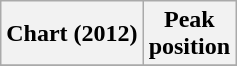<table class="wikitable plainrowheaders">
<tr>
<th>Chart (2012)</th>
<th>Peak<br>position</th>
</tr>
<tr>
</tr>
</table>
